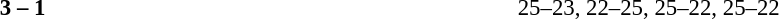<table width=100% cellspacing=1>
<tr>
<th width=20%></th>
<th width=12%></th>
<th width=20%></th>
<th width=33%></th>
<td></td>
</tr>
<tr style=font-size:95%>
<td align=right><strong></strong></td>
<td align=center><strong>3 – 1</strong></td>
<td></td>
<td>25–23, 22–25, 25–22, 25–22</td>
</tr>
</table>
